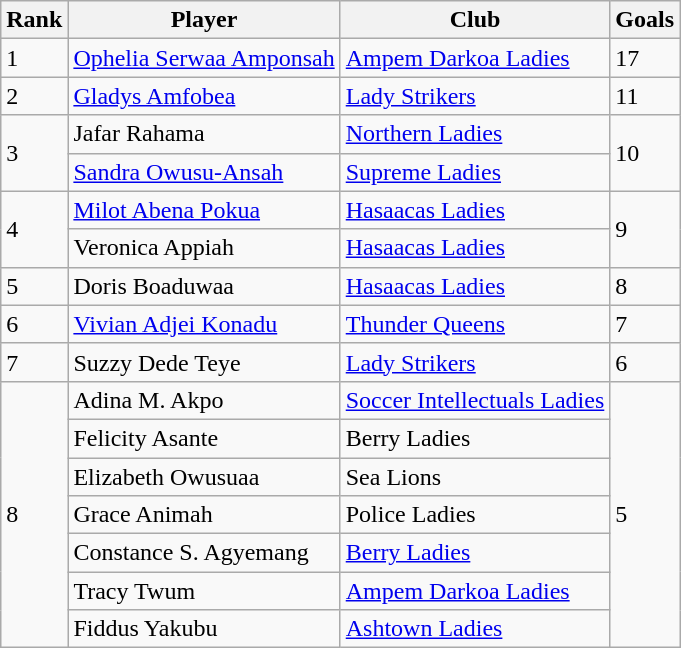<table class="wikitable">
<tr>
<th>Rank</th>
<th>Player</th>
<th>Club</th>
<th>Goals</th>
</tr>
<tr>
<td>1</td>
<td> <a href='#'>Ophelia Serwaa Amponsah</a></td>
<td><a href='#'>Ampem Darkoa Ladies</a></td>
<td>17</td>
</tr>
<tr>
<td>2</td>
<td> <a href='#'>Gladys Amfobea</a></td>
<td><a href='#'>Lady Strikers</a></td>
<td>11</td>
</tr>
<tr>
<td rowspan="2">3</td>
<td> Jafar Rahama</td>
<td><a href='#'>Northern Ladies</a></td>
<td rowspan="2">10</td>
</tr>
<tr>
<td> <a href='#'>Sandra Owusu-Ansah</a></td>
<td><a href='#'>Supreme Ladies</a></td>
</tr>
<tr>
<td rowspan="2">4</td>
<td> <a href='#'>Milot Abena Pokua</a></td>
<td><a href='#'>Hasaacas Ladies</a></td>
<td rowspan="2">9</td>
</tr>
<tr>
<td> Veronica Appiah</td>
<td><a href='#'>Hasaacas Ladies</a></td>
</tr>
<tr>
<td>5</td>
<td> Doris Boaduwaa</td>
<td><a href='#'>Hasaacas Ladies</a></td>
<td>8</td>
</tr>
<tr>
<td>6</td>
<td> <a href='#'>Vivian Adjei Konadu</a></td>
<td><a href='#'>Thunder Queens</a></td>
<td>7</td>
</tr>
<tr>
<td>7</td>
<td> Suzzy Dede Teye</td>
<td><a href='#'>Lady Strikers</a></td>
<td>6</td>
</tr>
<tr>
<td rowspan="7">8</td>
<td> Adina M. Akpo</td>
<td><a href='#'>Soccer Intellectuals Ladies</a></td>
<td rowspan="7">5</td>
</tr>
<tr>
<td> Felicity Asante</td>
<td>Berry Ladies</td>
</tr>
<tr>
<td> Elizabeth Owusuaa</td>
<td>Sea Lions</td>
</tr>
<tr>
<td> Grace Animah</td>
<td>Police Ladies</td>
</tr>
<tr>
<td> Constance S. Agyemang</td>
<td><a href='#'>Berry Ladies</a></td>
</tr>
<tr>
<td> Tracy Twum</td>
<td><a href='#'>Ampem Darkoa Ladies</a></td>
</tr>
<tr>
<td> Fiddus Yakubu</td>
<td><a href='#'>Ashtown Ladies</a></td>
</tr>
</table>
